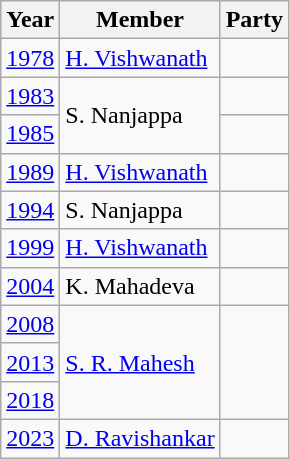<table class="wikitable sortable">
<tr>
<th>Year</th>
<th>Member</th>
<th colspan="2">Party</th>
</tr>
<tr>
<td><a href='#'>1978</a></td>
<td><a href='#'>H. Vishwanath</a></td>
<td></td>
</tr>
<tr>
<td><a href='#'>1983</a></td>
<td rowspan=2>S. Nanjappa</td>
<td></td>
</tr>
<tr>
<td><a href='#'>1985</a></td>
</tr>
<tr>
<td><a href='#'>1989</a></td>
<td><a href='#'>H. Vishwanath</a></td>
<td></td>
</tr>
<tr>
<td><a href='#'>1994</a></td>
<td>S. Nanjappa</td>
<td></td>
</tr>
<tr>
<td><a href='#'>1999</a></td>
<td><a href='#'>H. Vishwanath</a></td>
<td></td>
</tr>
<tr>
<td><a href='#'>2004</a></td>
<td>K. Mahadeva</td>
<td></td>
</tr>
<tr>
<td><a href='#'>2008</a></td>
<td rowspan=3><a href='#'>S. R. Mahesh</a></td>
</tr>
<tr>
<td><a href='#'>2013</a></td>
</tr>
<tr>
<td><a href='#'>2018</a></td>
</tr>
<tr>
<td><a href='#'>2023</a></td>
<td><a href='#'>D. Ravishankar</a></td>
<td></td>
</tr>
</table>
